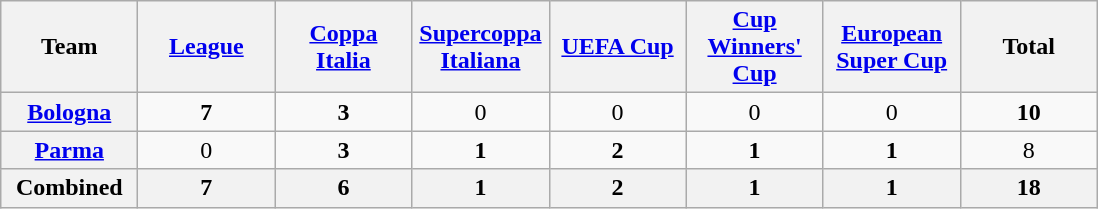<table class="wikitable" style="text-align:center;">
<tr>
<th width="84px">Team</th>
<th width="84px"><a href='#'>League</a></th>
<th width="84px"><a href='#'>Coppa Italia</a></th>
<th width="84px"><a href='#'>Supercoppa Italiana</a></th>
<th width="84px"><a href='#'>UEFA Cup</a></th>
<th width="84px"><a href='#'>Cup Winners' Cup</a></th>
<th width="84px"><a href='#'>European Super Cup</a></th>
<th width="84px">Total</th>
</tr>
<tr>
<th align="left"><a href='#'>Bologna</a></th>
<td><strong>7</strong></td>
<td><strong>3</strong></td>
<td>0</td>
<td>0</td>
<td>0</td>
<td>0</td>
<td><strong>10</strong></td>
</tr>
<tr>
<th align="left"><a href='#'>Parma</a></th>
<td>0</td>
<td><strong>3</strong></td>
<td><strong>1</strong></td>
<td><strong>2</strong></td>
<td><strong>1</strong></td>
<td><strong>1</strong></td>
<td>8</td>
</tr>
<tr>
<th align="left">Combined</th>
<th>7</th>
<th>6</th>
<th>1</th>
<th>2</th>
<th>1</th>
<th>1</th>
<th>18</th>
</tr>
</table>
